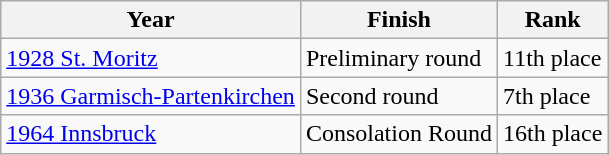<table class="wikitable sortable">
<tr>
<th>Year</th>
<th>Finish</th>
<th>Rank</th>
</tr>
<tr>
<td> <a href='#'>1928 St. Moritz</a></td>
<td>Preliminary round</td>
<td>11th place</td>
</tr>
<tr>
<td> <a href='#'>1936 Garmisch-Partenkirchen</a></td>
<td>Second round</td>
<td>7th place</td>
</tr>
<tr>
<td> <a href='#'>1964 Innsbruck</a></td>
<td>Consolation Round</td>
<td>16th place</td>
</tr>
</table>
